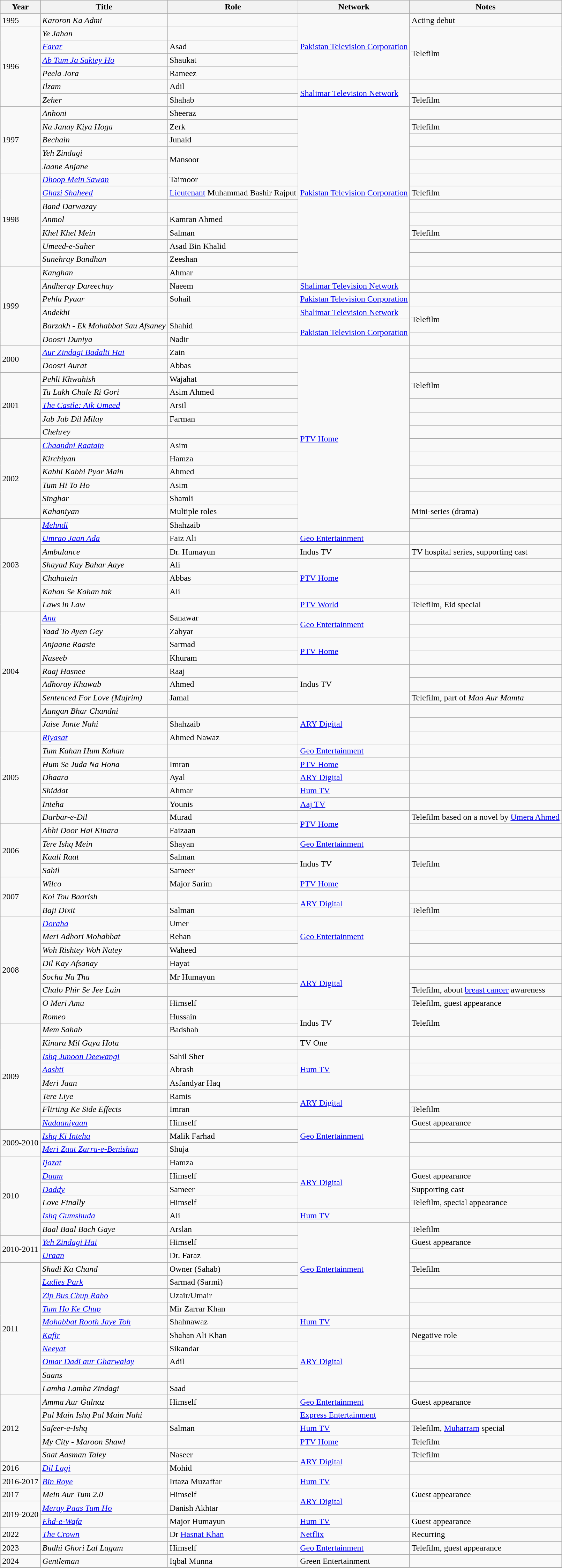<table class="sortable wikitable">
<tr>
<th>Year</th>
<th>Title</th>
<th>Role</th>
<th>Network</th>
<th>Notes</th>
</tr>
<tr>
<td>1995</td>
<td><em>Karoron Ka Admi</em></td>
<td></td>
<td rowspan="5"><a href='#'>Pakistan Television Corporation</a></td>
<td>Acting debut</td>
</tr>
<tr>
<td rowspan="6">1996</td>
<td><em>Ye Jahan</em></td>
<td></td>
<td rowspan="4">Telefilm</td>
</tr>
<tr>
<td><em><a href='#'>Farar</a></em></td>
<td>Asad</td>
</tr>
<tr>
<td><em><a href='#'>Ab Tum Ja Saktey Ho</a></em></td>
<td>Shaukat</td>
</tr>
<tr>
<td><em>Peela Jora</em></td>
<td>Rameez</td>
</tr>
<tr>
<td><em>Ilzam</em></td>
<td>Adil</td>
<td rowspan="2"><a href='#'>Shalimar Television Network</a></td>
<td></td>
</tr>
<tr>
<td><em>Zeher</em></td>
<td>Shahab</td>
<td>Telefilm</td>
</tr>
<tr>
<td rowspan="5">1997</td>
<td><em>Anhoni</em></td>
<td>Sheeraz</td>
<td rowspan="13"><a href='#'>Pakistan Television Corporation</a></td>
<td></td>
</tr>
<tr>
<td><em>Na Janay Kiya Hoga</em></td>
<td>Zerk</td>
<td>Telefilm</td>
</tr>
<tr>
<td><em>Bechain</em></td>
<td>Junaid</td>
<td></td>
</tr>
<tr>
<td><em>Yeh Zindagi</em></td>
<td rowspan="2">Mansoor</td>
<td></td>
</tr>
<tr>
<td><em>Jaane Anjane</em></td>
<td></td>
</tr>
<tr>
<td rowspan="7">1998</td>
<td><em><a href='#'>Dhoop Mein Sawan</a></em></td>
<td>Taimoor</td>
<td></td>
</tr>
<tr>
<td><em><a href='#'>Ghazi Shaheed</a></em></td>
<td><a href='#'>Lieutenant</a> Muhammad Bashir Rajput</td>
<td>Telefilm</td>
</tr>
<tr>
<td><em>Band Darwazay</em></td>
<td></td>
<td></td>
</tr>
<tr>
<td><em>Anmol</em></td>
<td>Kamran Ahmed</td>
<td></td>
</tr>
<tr>
<td><em>Khel Khel Mein</em></td>
<td>Salman</td>
<td>Telefilm</td>
</tr>
<tr>
<td><em>Umeed-e-Saher</em></td>
<td>Asad Bin Khalid</td>
<td></td>
</tr>
<tr>
<td><em>Sunehray Bandhan</em></td>
<td>Zeeshan</td>
<td></td>
</tr>
<tr>
<td rowspan="6">1999</td>
<td><em>Kanghan</em></td>
<td>Ahmar</td>
<td></td>
</tr>
<tr>
<td><em>Andheray Dareechay</em></td>
<td>Naeem</td>
<td><a href='#'>Shalimar Television Network</a></td>
<td></td>
</tr>
<tr>
<td><em>Pehla Pyaar</em></td>
<td>Sohail</td>
<td><a href='#'>Pakistan Television Corporation</a></td>
<td></td>
</tr>
<tr>
<td><em>Andekhi</em></td>
<td></td>
<td><a href='#'>Shalimar Television Network</a></td>
<td rowspan="2">Telefilm</td>
</tr>
<tr>
<td><em>Barzakh - Ek Mohabbat Sau Afsaney</em></td>
<td>Shahid</td>
<td rowspan="2"><a href='#'>Pakistan Television Corporation</a></td>
</tr>
<tr>
<td><em>Doosri Duniya</em></td>
<td>Nadir</td>
<td></td>
</tr>
<tr>
<td rowspan="2">2000</td>
<td><em><a href='#'>Aur Zindagi Badalti Hai</a></em></td>
<td>Zain</td>
<td rowspan="14"><a href='#'>PTV Home</a></td>
<td></td>
</tr>
<tr>
<td><em>Doosri Aurat</em></td>
<td>Abbas</td>
<td></td>
</tr>
<tr>
<td rowspan="5">2001</td>
<td><em>Pehli Khwahish</em></td>
<td>Wajahat</td>
<td rowspan="2">Telefilm</td>
</tr>
<tr>
<td><em>Tu Lakh Chale Ri Gori</em></td>
<td>Asim Ahmed</td>
</tr>
<tr>
<td><em><a href='#'>The Castle: Aik Umeed</a></em></td>
<td>Arsil</td>
<td></td>
</tr>
<tr>
<td><em>Jab Jab Dil Milay</em></td>
<td>Farman</td>
<td></td>
</tr>
<tr>
<td><em>Chehrey</em></td>
<td></td>
<td></td>
</tr>
<tr>
<td rowspan="6">2002</td>
<td><em><a href='#'>Chaandni Raatain</a></em></td>
<td>Asim</td>
<td></td>
</tr>
<tr>
<td><em>Kirchiyan</em></td>
<td>Hamza</td>
<td></td>
</tr>
<tr>
<td><em>Kabhi Kabhi Pyar Main</em></td>
<td>Ahmed</td>
<td></td>
</tr>
<tr>
<td><em>Tum Hi To Ho</em></td>
<td>Asim</td>
<td></td>
</tr>
<tr>
<td><em>Singhar</em></td>
<td>Shamli</td>
<td></td>
</tr>
<tr>
<td><em>Kahaniyan</em></td>
<td>Multiple roles</td>
<td>Mini-series (drama)</td>
</tr>
<tr>
<td rowspan="7">2003</td>
<td><em><a href='#'>Mehndi</a></em></td>
<td>Shahzaib</td>
<td></td>
</tr>
<tr>
<td><em><a href='#'>Umrao Jaan Ada</a></em></td>
<td>Faiz Ali</td>
<td><a href='#'>Geo Entertainment</a></td>
<td></td>
</tr>
<tr>
<td><em>Ambulance</em></td>
<td>Dr. Humayun</td>
<td>Indus TV</td>
<td>TV hospital series, supporting cast</td>
</tr>
<tr>
<td><em>Shayad Kay Bahar Aaye</em></td>
<td>Ali</td>
<td rowspan="3"><a href='#'>PTV Home</a></td>
<td></td>
</tr>
<tr>
<td><em>Chahatein</em></td>
<td>Abbas</td>
<td></td>
</tr>
<tr>
<td><em>Kahan Se Kahan tak</em></td>
<td>Ali</td>
<td></td>
</tr>
<tr>
<td><em>Laws in Law</em></td>
<td></td>
<td><a href='#'>PTV World</a></td>
<td>Telefilm, Eid special</td>
</tr>
<tr>
<td rowspan="9">2004</td>
<td><em><a href='#'>Ana</a></em></td>
<td>Sanawar</td>
<td rowspan="2"><a href='#'>Geo Entertainment</a></td>
<td></td>
</tr>
<tr>
<td><em>Yaad To Ayen Gey</em></td>
<td>Zabyar</td>
<td></td>
</tr>
<tr>
<td><em>Anjaane Raaste</em></td>
<td>Sarmad</td>
<td rowspan="2"><a href='#'>PTV Home</a></td>
<td></td>
</tr>
<tr>
<td><em>Naseeb</em></td>
<td>Khuram</td>
<td></td>
</tr>
<tr>
<td><em>Raaj Hasnee</em></td>
<td>Raaj</td>
<td rowspan="3">Indus TV</td>
<td></td>
</tr>
<tr>
<td><em>Adhoray Khawab</em></td>
<td>Ahmed</td>
<td></td>
</tr>
<tr>
<td><em>Sentenced For Love (Mujrim)</em></td>
<td>Jamal</td>
<td>Telefilm, part of <em>Maa Aur Mamta</em></td>
</tr>
<tr>
<td><em>Aangan Bhar Chandni</em></td>
<td></td>
<td rowspan="3"><a href='#'>ARY Digital</a></td>
<td></td>
</tr>
<tr>
<td><em>Jaise Jante Nahi</em></td>
<td>Shahzaib</td>
<td></td>
</tr>
<tr>
<td rowspan="7">2005</td>
<td><em><a href='#'>Riyasat</a></em></td>
<td>Ahmed Nawaz</td>
<td></td>
</tr>
<tr>
<td><em>Tum Kahan Hum Kahan</em></td>
<td></td>
<td><a href='#'>Geo Entertainment</a></td>
<td></td>
</tr>
<tr>
<td><em>Hum Se Juda Na Hona</em></td>
<td>Imran</td>
<td><a href='#'>PTV Home</a></td>
<td></td>
</tr>
<tr>
<td><em>Dhaara</em></td>
<td>Ayal</td>
<td><a href='#'>ARY Digital</a></td>
<td></td>
</tr>
<tr>
<td><em>Shiddat</em></td>
<td>Ahmar</td>
<td><a href='#'>Hum TV</a></td>
<td></td>
</tr>
<tr>
<td><em>Inteha</em></td>
<td>Younis</td>
<td><a href='#'>Aaj TV</a></td>
<td></td>
</tr>
<tr>
<td><em>Darbar-e-Dil</em></td>
<td>Murad</td>
<td rowspan="2"><a href='#'>PTV Home</a></td>
<td>Telefilm based on a novel by <a href='#'>Umera Ahmed</a></td>
</tr>
<tr>
<td rowspan="4">2006</td>
<td><em>Abhi Door Hai Kinara</em></td>
<td>Faizaan</td>
<td></td>
</tr>
<tr>
<td><em>Tere Ishq Mein</em></td>
<td>Shayan</td>
<td><a href='#'>Geo Entertainment</a></td>
<td></td>
</tr>
<tr>
<td><em>Kaali Raat</em></td>
<td>Salman</td>
<td rowspan="2">Indus TV</td>
<td rowspan="2">Telefilm</td>
</tr>
<tr>
<td><em>Sahil</em></td>
<td>Sameer</td>
</tr>
<tr>
<td rowspan="3">2007</td>
<td><em>Wilco</em></td>
<td>Major Sarim</td>
<td><a href='#'>PTV Home</a></td>
<td></td>
</tr>
<tr>
<td><em>Koi Tou Baarish</em></td>
<td></td>
<td rowspan="2"><a href='#'>ARY Digital</a></td>
<td></td>
</tr>
<tr>
<td><em>Baji Dixit</em></td>
<td>Salman</td>
<td>Telefilm</td>
</tr>
<tr>
<td rowspan="8">2008</td>
<td><em><a href='#'>Doraha</a></em></td>
<td>Umer</td>
<td rowspan="3"><a href='#'>Geo Entertainment</a></td>
<td></td>
</tr>
<tr>
<td><em>Meri Adhori Mohabbat</em></td>
<td>Rehan</td>
<td></td>
</tr>
<tr>
<td><em>Woh Rishtey Woh Natey</em></td>
<td>Waheed</td>
<td></td>
</tr>
<tr>
<td><em>Dil Kay Afsanay</em></td>
<td>Hayat</td>
<td rowspan="4"><a href='#'>ARY Digital</a></td>
<td></td>
</tr>
<tr>
<td><em>Socha Na Tha</em></td>
<td>Mr Humayun</td>
<td></td>
</tr>
<tr>
<td><em>Chalo Phir Se Jee Lain</em></td>
<td></td>
<td>Telefilm, about <a href='#'>breast cancer</a> awareness</td>
</tr>
<tr>
<td><em>O Meri Amu</em></td>
<td>Himself</td>
<td>Telefilm, guest appearance</td>
</tr>
<tr>
<td><em>Romeo</em></td>
<td>Hussain</td>
<td rowspan="2">Indus TV</td>
<td rowspan="2">Telefilm</td>
</tr>
<tr>
<td rowspan="8">2009</td>
<td><em>Mem Sahab</em></td>
<td>Badshah</td>
</tr>
<tr>
<td><em>Kinara Mil Gaya Hota</em></td>
<td></td>
<td>TV One</td>
<td></td>
</tr>
<tr>
<td><em><a href='#'>Ishq Junoon Deewangi</a></em></td>
<td>Sahil Sher</td>
<td rowspan="3"><a href='#'>Hum TV</a></td>
<td></td>
</tr>
<tr>
<td><em><a href='#'>Aashti</a></em></td>
<td>Abrash</td>
<td></td>
</tr>
<tr>
<td><em>Meri Jaan</em></td>
<td>Asfandyar Haq</td>
<td></td>
</tr>
<tr>
<td><em>Tere Liye</em></td>
<td>Ramis</td>
<td rowspan="2"><a href='#'>ARY Digital</a></td>
<td></td>
</tr>
<tr>
<td><em>Flirting Ke Side Effects</em></td>
<td>Imran</td>
<td>Telefilm</td>
</tr>
<tr>
<td><em><a href='#'>Nadaaniyaan</a></em></td>
<td>Himself</td>
<td rowspan="3"><a href='#'>Geo Entertainment</a></td>
<td>Guest appearance</td>
</tr>
<tr>
<td rowspan="2">2009-2010</td>
<td><em><a href='#'>Ishq Ki Inteha</a></em></td>
<td>Malik Farhad</td>
<td></td>
</tr>
<tr>
<td><em><a href='#'>Meri Zaat Zarra-e-Benishan</a></em></td>
<td>Shuja</td>
<td></td>
</tr>
<tr>
<td rowspan="6">2010</td>
<td><em><a href='#'>Ijazat</a></em></td>
<td>Hamza</td>
<td rowspan="4"><a href='#'>ARY Digital</a></td>
<td></td>
</tr>
<tr>
<td><em><a href='#'>Daam</a></em></td>
<td>Himself</td>
<td>Guest appearance</td>
</tr>
<tr>
<td><a href='#'><em>Daddy</em></a></td>
<td>Sameer</td>
<td>Supporting cast</td>
</tr>
<tr>
<td><em>Love Finally</em></td>
<td>Himself</td>
<td>Telefilm, special appearance</td>
</tr>
<tr>
<td><em><a href='#'>Ishq Gumshuda</a></em></td>
<td>Ali</td>
<td><a href='#'>Hum TV</a></td>
<td></td>
</tr>
<tr>
<td><em>Baal Baal Bach Gaye</em></td>
<td>Arslan</td>
<td rowspan="7"><a href='#'>Geo Entertainment</a></td>
<td>Telefilm</td>
</tr>
<tr>
<td rowspan="2">2010-2011</td>
<td><em><a href='#'>Yeh Zindagi Hai</a></em></td>
<td>Himself</td>
<td>Guest appearance</td>
</tr>
<tr>
<td><em><a href='#'>Uraan</a></em></td>
<td>Dr. Faraz</td>
<td></td>
</tr>
<tr>
<td rowspan="10">2011</td>
<td><em>Shadi Ka Chand</em></td>
<td>Owner (Sahab)</td>
<td>Telefilm</td>
</tr>
<tr>
<td><em><a href='#'>Ladies Park</a></em></td>
<td>Sarmad (Sarmi)</td>
<td></td>
</tr>
<tr>
<td><em><a href='#'>Zip Bus Chup Raho</a></em></td>
<td>Uzair/Umair</td>
<td></td>
</tr>
<tr>
<td><em><a href='#'>Tum Ho Ke Chup</a></em></td>
<td>Mir Zarrar Khan</td>
<td></td>
</tr>
<tr>
<td><em><a href='#'>Mohabbat Rooth Jaye Toh</a></em></td>
<td>Shahnawaz</td>
<td><a href='#'>Hum TV</a></td>
<td></td>
</tr>
<tr>
<td><em><a href='#'>Kafir</a></em></td>
<td>Shahan Ali Khan</td>
<td rowspan="5"><a href='#'>ARY Digital</a></td>
<td>Negative role</td>
</tr>
<tr>
<td><em><a href='#'>Neeyat</a></em></td>
<td>Sikandar</td>
<td></td>
</tr>
<tr>
<td><em><a href='#'>Omar Dadi aur Gharwalay</a></em></td>
<td>Adil</td>
<td></td>
</tr>
<tr>
<td><em>Saans</em></td>
<td></td>
<td></td>
</tr>
<tr>
<td><em>Lamha Lamha Zindagi</em></td>
<td>Saad</td>
<td></td>
</tr>
<tr>
<td rowspan="5">2012</td>
<td><em>Amma Aur Gulnaz</em></td>
<td>Himself</td>
<td><a href='#'>Geo Entertainment</a></td>
<td>Guest appearance</td>
</tr>
<tr>
<td><em>Pal Main Ishq Pal Main Nahi</em></td>
<td></td>
<td><a href='#'>Express Entertainment</a></td>
<td></td>
</tr>
<tr>
<td><em>Safeer-e-Ishq</em></td>
<td>Salman</td>
<td><a href='#'>Hum TV</a></td>
<td>Telefilm, <a href='#'>Muharram</a> special</td>
</tr>
<tr>
<td><em>My City - Maroon Shawl</em></td>
<td></td>
<td><a href='#'>PTV Home</a></td>
<td>Telefilm</td>
</tr>
<tr>
<td><em>Saat Aasman Taley</em></td>
<td>Naseer</td>
<td rowspan="2"><a href='#'>ARY Digital</a></td>
<td>Telefilm</td>
</tr>
<tr>
<td>2016</td>
<td><em><a href='#'>Dil Lagi</a></em></td>
<td>Mohid</td>
<td></td>
</tr>
<tr>
<td>2016-2017</td>
<td><em><a href='#'>Bin Roye</a></em></td>
<td>Irtaza Muzaffar</td>
<td><a href='#'>Hum TV</a></td>
<td></td>
</tr>
<tr>
<td>2017</td>
<td><em>Mein Aur Tum 2.0</em></td>
<td>Himself</td>
<td rowspan="2"><a href='#'>ARY Digital</a></td>
<td>Guest appearance</td>
</tr>
<tr>
<td rowspan="2">2019-2020</td>
<td><em><a href='#'>Meray Paas Tum Ho</a></em></td>
<td>Danish Akhtar</td>
<td></td>
</tr>
<tr>
<td><em><a href='#'>Ehd-e-Wafa</a></em></td>
<td>Major Humayun</td>
<td><a href='#'>Hum TV</a></td>
<td>Guest appearance</td>
</tr>
<tr>
<td>2022</td>
<td><em><a href='#'>The Crown</a></em></td>
<td>Dr <a href='#'>Hasnat Khan</a></td>
<td><a href='#'>Netflix</a></td>
<td>Recurring</td>
</tr>
<tr>
<td>2023</td>
<td><em>Budhi Ghori Lal Lagam</em></td>
<td>Himself</td>
<td><a href='#'>Geo Entertainment</a></td>
<td>Telefilm, guest appearance</td>
</tr>
<tr>
<td>2024</td>
<td><em>Gentleman</em></td>
<td>Iqbal Munna</td>
<td>Green Entertainment</td>
<td></td>
</tr>
</table>
